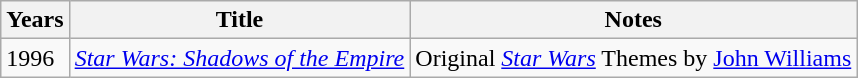<table class="wikitable sortable">
<tr>
<th>Years</th>
<th>Title</th>
<th>Notes</th>
</tr>
<tr>
<td>1996</td>
<td><em><a href='#'>Star Wars: Shadows of the Empire</a></em></td>
<td>Original <em><a href='#'>Star Wars</a></em> Themes by <a href='#'>John Williams</a></td>
</tr>
</table>
